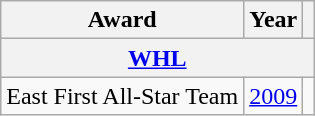<table class=wikitable style="text-align:left;">
<tr>
<th>Award</th>
<th>Year</th>
<th></th>
</tr>
<tr>
<th colspan="3"><a href='#'>WHL</a></th>
</tr>
<tr>
<td>East First All-Star Team</td>
<td><a href='#'>2009</a></td>
<td></td>
</tr>
</table>
